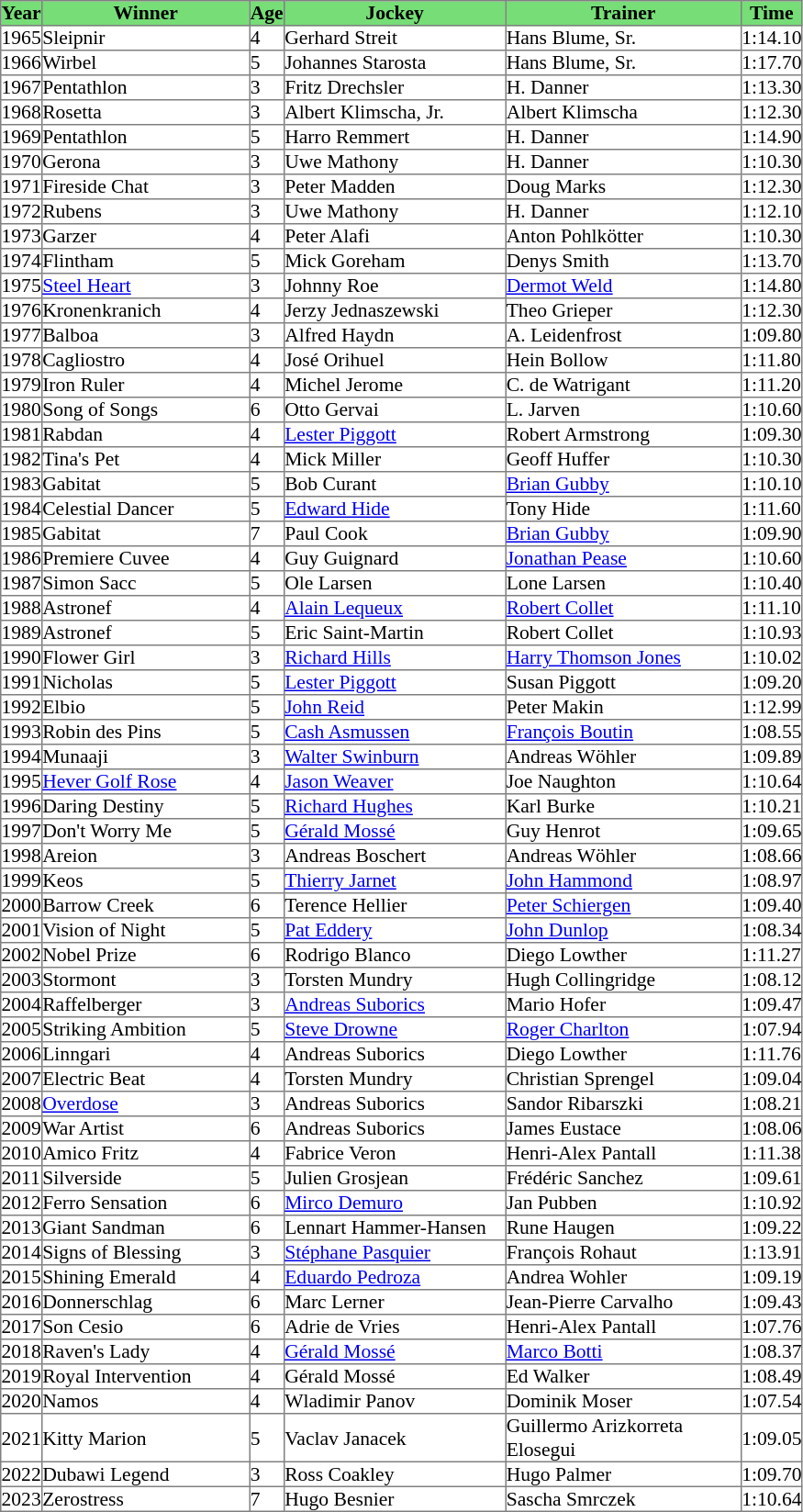<table class = "sortable" | border="1" cellpadding="0" style="border-collapse: collapse; font-size:90%">
<tr bgcolor="#77dd77" align="center">
<th>Year</th>
<th>Winner</th>
<th>Age</th>
<th>Jockey</th>
<th>Trainer</th>
<th>Time</th>
</tr>
<tr>
<td>1965</td>
<td width=150px>Sleipnir</td>
<td>4</td>
<td width=160px>Gerhard Streit</td>
<td width=170px>Hans Blume, Sr.</td>
<td>1:14.10</td>
</tr>
<tr>
<td>1966</td>
<td>Wirbel</td>
<td>5</td>
<td>Johannes Starosta</td>
<td>Hans Blume, Sr.</td>
<td>1:17.70</td>
</tr>
<tr>
<td>1967</td>
<td>Pentathlon</td>
<td>3</td>
<td>Fritz Drechsler</td>
<td>H. Danner</td>
<td>1:13.30</td>
</tr>
<tr>
<td>1968</td>
<td>Rosetta</td>
<td>3</td>
<td>Albert Klimscha, Jr.</td>
<td>Albert Klimscha</td>
<td>1:12.30</td>
</tr>
<tr>
<td>1969</td>
<td>Pentathlon</td>
<td>5</td>
<td>Harro Remmert</td>
<td>H. Danner</td>
<td>1:14.90</td>
</tr>
<tr>
<td>1970</td>
<td>Gerona</td>
<td>3</td>
<td>Uwe Mathony</td>
<td>H. Danner</td>
<td>1:10.30</td>
</tr>
<tr>
<td>1971</td>
<td>Fireside Chat</td>
<td>3</td>
<td>Peter Madden</td>
<td>Doug Marks</td>
<td>1:12.30</td>
</tr>
<tr>
<td>1972</td>
<td>Rubens</td>
<td>3</td>
<td>Uwe Mathony</td>
<td>H. Danner</td>
<td>1:12.10</td>
</tr>
<tr>
<td>1973</td>
<td>Garzer</td>
<td>4</td>
<td>Peter Alafi</td>
<td>Anton Pohlkötter</td>
<td>1:10.30</td>
</tr>
<tr>
<td>1974</td>
<td>Flintham</td>
<td>5</td>
<td>Mick Goreham</td>
<td>Denys Smith</td>
<td>1:13.70</td>
</tr>
<tr>
<td>1975</td>
<td><a href='#'>Steel Heart</a></td>
<td>3</td>
<td>Johnny Roe</td>
<td><a href='#'>Dermot Weld</a></td>
<td>1:14.80</td>
</tr>
<tr>
<td>1976</td>
<td>Kronenkranich</td>
<td>4</td>
<td>Jerzy Jednaszewski</td>
<td>Theo Grieper</td>
<td>1:12.30</td>
</tr>
<tr>
<td>1977</td>
<td>Balboa</td>
<td>3</td>
<td>Alfred Haydn</td>
<td>A. Leidenfrost</td>
<td>1:09.80</td>
</tr>
<tr>
<td>1978</td>
<td>Cagliostro</td>
<td>4</td>
<td>José Orihuel</td>
<td>Hein Bollow</td>
<td>1:11.80</td>
</tr>
<tr>
<td>1979</td>
<td>Iron Ruler</td>
<td>4</td>
<td>Michel Jerome</td>
<td>C. de Watrigant</td>
<td>1:11.20</td>
</tr>
<tr>
<td>1980</td>
<td>Song of Songs</td>
<td>6</td>
<td>Otto Gervai</td>
<td>L. Jarven</td>
<td>1:10.60</td>
</tr>
<tr>
<td>1981</td>
<td>Rabdan</td>
<td>4</td>
<td><a href='#'>Lester Piggott</a></td>
<td>Robert Armstrong</td>
<td>1:09.30</td>
</tr>
<tr>
<td>1982</td>
<td>Tina's Pet</td>
<td>4</td>
<td>Mick Miller</td>
<td>Geoff Huffer</td>
<td>1:10.30</td>
</tr>
<tr>
<td>1983</td>
<td>Gabitat</td>
<td>5</td>
<td>Bob Curant</td>
<td><a href='#'>Brian Gubby</a></td>
<td>1:10.10</td>
</tr>
<tr>
<td>1984</td>
<td>Celestial Dancer</td>
<td>5</td>
<td><a href='#'>Edward Hide</a></td>
<td>Tony Hide</td>
<td>1:11.60</td>
</tr>
<tr>
<td>1985</td>
<td>Gabitat</td>
<td>7</td>
<td>Paul Cook</td>
<td><a href='#'>Brian Gubby</a></td>
<td>1:09.90</td>
</tr>
<tr>
<td>1986</td>
<td>Premiere Cuvee</td>
<td>4</td>
<td>Guy Guignard</td>
<td><a href='#'>Jonathan Pease</a></td>
<td>1:10.60</td>
</tr>
<tr>
<td>1987</td>
<td>Simon Sacc</td>
<td>5</td>
<td>Ole Larsen</td>
<td>Lone Larsen</td>
<td>1:10.40</td>
</tr>
<tr>
<td>1988</td>
<td>Astronef</td>
<td>4</td>
<td><a href='#'>Alain Lequeux</a></td>
<td><a href='#'>Robert Collet</a></td>
<td>1:11.10</td>
</tr>
<tr>
<td>1989</td>
<td>Astronef</td>
<td>5</td>
<td>Eric Saint-Martin</td>
<td>Robert Collet</td>
<td>1:10.93</td>
</tr>
<tr>
<td>1990</td>
<td>Flower Girl</td>
<td>3</td>
<td><a href='#'>Richard Hills</a></td>
<td><a href='#'>Harry Thomson Jones</a></td>
<td>1:10.02</td>
</tr>
<tr>
<td>1991</td>
<td>Nicholas</td>
<td>5</td>
<td><a href='#'>Lester Piggott</a></td>
<td>Susan Piggott</td>
<td>1:09.20</td>
</tr>
<tr>
<td>1992</td>
<td>Elbio</td>
<td>5</td>
<td><a href='#'>John Reid</a></td>
<td>Peter Makin</td>
<td>1:12.99</td>
</tr>
<tr>
<td>1993</td>
<td>Robin des Pins</td>
<td>5</td>
<td><a href='#'>Cash Asmussen</a></td>
<td><a href='#'>François Boutin</a></td>
<td>1:08.55</td>
</tr>
<tr>
<td>1994</td>
<td>Munaaji</td>
<td>3</td>
<td><a href='#'>Walter Swinburn</a></td>
<td>Andreas Wöhler</td>
<td>1:09.89</td>
</tr>
<tr>
<td>1995</td>
<td><a href='#'>Hever Golf Rose</a></td>
<td>4</td>
<td><a href='#'>Jason Weaver</a></td>
<td>Joe Naughton</td>
<td>1:10.64</td>
</tr>
<tr>
<td>1996</td>
<td>Daring Destiny</td>
<td>5</td>
<td><a href='#'>Richard Hughes</a></td>
<td>Karl Burke</td>
<td>1:10.21</td>
</tr>
<tr>
<td>1997</td>
<td>Don't Worry Me</td>
<td>5</td>
<td><a href='#'>Gérald Mossé</a></td>
<td>Guy Henrot</td>
<td>1:09.65</td>
</tr>
<tr>
<td>1998</td>
<td>Areion </td>
<td>3</td>
<td>Andreas Boschert</td>
<td>Andreas Wöhler</td>
<td>1:08.66</td>
</tr>
<tr>
<td>1999</td>
<td>Keos</td>
<td>5</td>
<td><a href='#'>Thierry Jarnet</a></td>
<td><a href='#'>John Hammond</a></td>
<td>1:08.97</td>
</tr>
<tr>
<td>2000</td>
<td>Barrow Creek</td>
<td>6</td>
<td>Terence Hellier</td>
<td><a href='#'>Peter Schiergen</a></td>
<td>1:09.40</td>
</tr>
<tr>
<td>2001</td>
<td>Vision of Night</td>
<td>5</td>
<td><a href='#'>Pat Eddery</a></td>
<td><a href='#'>John Dunlop</a></td>
<td>1:08.34</td>
</tr>
<tr>
<td>2002</td>
<td>Nobel Prize</td>
<td>6</td>
<td>Rodrigo Blanco</td>
<td>Diego Lowther</td>
<td>1:11.27</td>
</tr>
<tr>
<td>2003</td>
<td>Stormont</td>
<td>3</td>
<td>Torsten Mundry</td>
<td>Hugh Collingridge</td>
<td>1:08.12</td>
</tr>
<tr>
<td>2004</td>
<td>Raffelberger</td>
<td>3</td>
<td><a href='#'>Andreas Suborics</a></td>
<td>Mario Hofer</td>
<td>1:09.47</td>
</tr>
<tr>
<td>2005</td>
<td>Striking Ambition </td>
<td>5</td>
<td><a href='#'>Steve Drowne</a></td>
<td><a href='#'>Roger Charlton</a></td>
<td>1:07.94</td>
</tr>
<tr>
<td>2006</td>
<td>Linngari</td>
<td>4</td>
<td>Andreas Suborics</td>
<td>Diego Lowther</td>
<td>1:11.76</td>
</tr>
<tr>
<td>2007</td>
<td>Electric Beat</td>
<td>4</td>
<td>Torsten Mundry</td>
<td>Christian Sprengel</td>
<td>1:09.04</td>
</tr>
<tr>
<td>2008</td>
<td><a href='#'>Overdose</a></td>
<td>3</td>
<td>Andreas Suborics</td>
<td>Sandor Ribarszki</td>
<td>1:08.21</td>
</tr>
<tr>
<td>2009</td>
<td>War Artist</td>
<td>6</td>
<td>Andreas Suborics</td>
<td>James Eustace</td>
<td>1:08.06</td>
</tr>
<tr>
<td>2010</td>
<td>Amico Fritz</td>
<td>4</td>
<td>Fabrice Veron</td>
<td>Henri-Alex Pantall</td>
<td>1:11.38</td>
</tr>
<tr>
<td>2011</td>
<td>Silverside</td>
<td>5</td>
<td>Julien Grosjean</td>
<td>Frédéric Sanchez</td>
<td>1:09.61</td>
</tr>
<tr>
<td>2012</td>
<td>Ferro Sensation</td>
<td>6</td>
<td><a href='#'>Mirco Demuro</a></td>
<td>Jan Pubben</td>
<td>1:10.92</td>
</tr>
<tr>
<td>2013</td>
<td>Giant Sandman</td>
<td>6</td>
<td>Lennart Hammer-Hansen</td>
<td>Rune Haugen</td>
<td>1:09.22</td>
</tr>
<tr>
<td>2014</td>
<td>Signs of Blessing</td>
<td>3</td>
<td><a href='#'>Stéphane Pasquier</a></td>
<td>François Rohaut</td>
<td>1:13.91</td>
</tr>
<tr>
<td>2015</td>
<td>Shining Emerald</td>
<td>4</td>
<td><a href='#'>Eduardo Pedroza</a></td>
<td>Andrea Wohler</td>
<td>1:09.19</td>
</tr>
<tr>
<td>2016</td>
<td>Donnerschlag</td>
<td>6</td>
<td>Marc Lerner</td>
<td>Jean-Pierre Carvalho</td>
<td>1:09.43</td>
</tr>
<tr>
<td>2017</td>
<td>Son Cesio</td>
<td>6</td>
<td>Adrie de Vries</td>
<td>Henri-Alex Pantall</td>
<td>1:07.76</td>
</tr>
<tr>
<td>2018</td>
<td>Raven's Lady</td>
<td>4</td>
<td><a href='#'>Gérald Mossé</a></td>
<td><a href='#'>Marco Botti</a></td>
<td>1:08.37</td>
</tr>
<tr>
<td>2019</td>
<td>Royal Intervention</td>
<td>4</td>
<td>Gérald Mossé</td>
<td>Ed Walker</td>
<td>1:08.49</td>
</tr>
<tr>
<td>2020</td>
<td>Namos</td>
<td>4</td>
<td>Wladimir Panov</td>
<td>Dominik Moser</td>
<td>1:07.54</td>
</tr>
<tr>
<td>2021</td>
<td>Kitty Marion</td>
<td>5</td>
<td>Vaclav Janacek</td>
<td>Guillermo Arizkorreta Elosegui</td>
<td>1:09.05</td>
</tr>
<tr>
<td>2022</td>
<td>Dubawi Legend</td>
<td>3</td>
<td>Ross Coakley</td>
<td>Hugo Palmer</td>
<td>1:09.70</td>
</tr>
<tr>
<td>2023</td>
<td>Zerostress</td>
<td>7</td>
<td>Hugo Besnier</td>
<td>Sascha Smrczek</td>
<td>1:10.64</td>
</tr>
</table>
